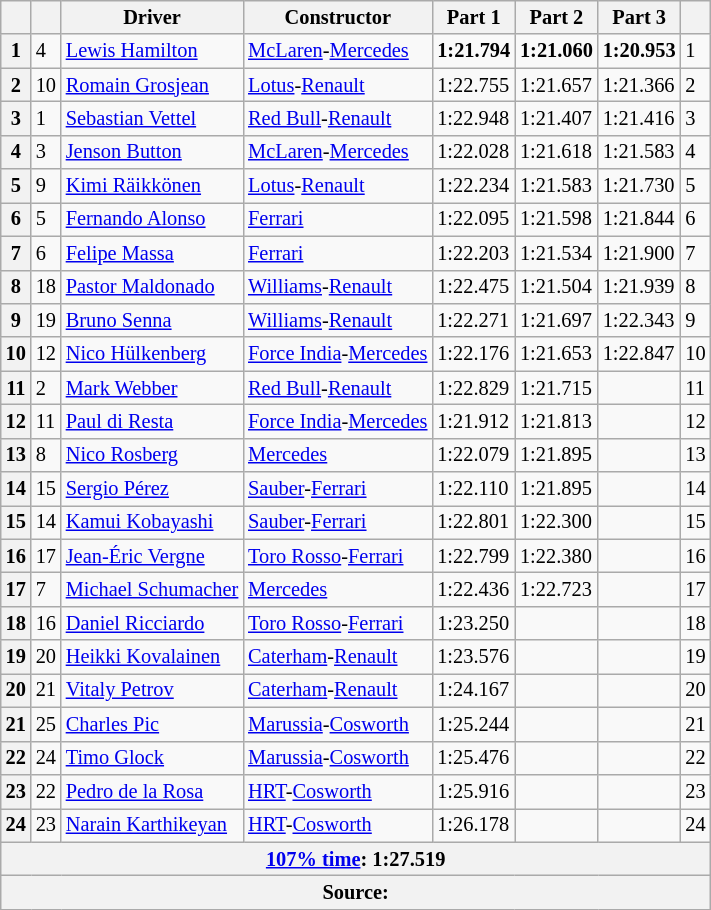<table class="wikitable sortable" style="font-size:85%">
<tr>
<th></th>
<th></th>
<th>Driver</th>
<th>Constructor</th>
<th>Part 1</th>
<th>Part 2</th>
<th>Part 3</th>
<th></th>
</tr>
<tr>
<th>1</th>
<td>4</td>
<td> <a href='#'>Lewis Hamilton</a></td>
<td><a href='#'>McLaren</a>-<a href='#'>Mercedes</a></td>
<td><strong>1:21.794</strong></td>
<td><strong>1:21.060</strong></td>
<td><strong>1:20.953</strong></td>
<td>1</td>
</tr>
<tr>
<th>2</th>
<td>10</td>
<td> <a href='#'>Romain Grosjean</a></td>
<td><a href='#'>Lotus</a>-<a href='#'>Renault</a></td>
<td>1:22.755</td>
<td>1:21.657</td>
<td>1:21.366</td>
<td>2</td>
</tr>
<tr>
<th>3</th>
<td>1</td>
<td> <a href='#'>Sebastian Vettel</a></td>
<td><a href='#'>Red Bull</a>-<a href='#'>Renault</a></td>
<td>1:22.948</td>
<td>1:21.407</td>
<td>1:21.416</td>
<td>3</td>
</tr>
<tr>
<th>4</th>
<td>3</td>
<td> <a href='#'>Jenson Button</a></td>
<td><a href='#'>McLaren</a>-<a href='#'>Mercedes</a></td>
<td>1:22.028</td>
<td>1:21.618</td>
<td>1:21.583</td>
<td>4</td>
</tr>
<tr>
<th>5</th>
<td>9</td>
<td> <a href='#'>Kimi Räikkönen</a></td>
<td><a href='#'>Lotus</a>-<a href='#'>Renault</a></td>
<td>1:22.234</td>
<td>1:21.583</td>
<td>1:21.730</td>
<td>5</td>
</tr>
<tr>
<th>6</th>
<td>5</td>
<td> <a href='#'>Fernando Alonso</a></td>
<td><a href='#'>Ferrari</a></td>
<td>1:22.095</td>
<td>1:21.598</td>
<td>1:21.844</td>
<td>6</td>
</tr>
<tr>
<th>7</th>
<td>6</td>
<td> <a href='#'>Felipe Massa</a></td>
<td><a href='#'>Ferrari</a></td>
<td>1:22.203</td>
<td>1:21.534</td>
<td>1:21.900</td>
<td>7</td>
</tr>
<tr>
<th>8</th>
<td>18</td>
<td> <a href='#'>Pastor Maldonado</a></td>
<td><a href='#'>Williams</a>-<a href='#'>Renault</a></td>
<td>1:22.475</td>
<td>1:21.504</td>
<td>1:21.939</td>
<td>8</td>
</tr>
<tr>
<th>9</th>
<td>19</td>
<td> <a href='#'>Bruno Senna</a></td>
<td><a href='#'>Williams</a>-<a href='#'>Renault</a></td>
<td>1:22.271</td>
<td>1:21.697</td>
<td>1:22.343</td>
<td>9</td>
</tr>
<tr>
<th>10</th>
<td>12</td>
<td> <a href='#'>Nico Hülkenberg</a></td>
<td><a href='#'>Force India</a>-<a href='#'>Mercedes</a></td>
<td>1:22.176</td>
<td>1:21.653</td>
<td>1:22.847</td>
<td>10</td>
</tr>
<tr>
<th>11</th>
<td>2</td>
<td> <a href='#'>Mark Webber</a></td>
<td><a href='#'>Red Bull</a>-<a href='#'>Renault</a></td>
<td>1:22.829</td>
<td>1:21.715</td>
<td></td>
<td>11</td>
</tr>
<tr>
<th>12</th>
<td>11</td>
<td> <a href='#'>Paul di Resta</a></td>
<td><a href='#'>Force India</a>-<a href='#'>Mercedes</a></td>
<td>1:21.912</td>
<td>1:21.813</td>
<td></td>
<td>12</td>
</tr>
<tr>
<th>13</th>
<td>8</td>
<td> <a href='#'>Nico Rosberg</a></td>
<td><a href='#'>Mercedes</a></td>
<td>1:22.079</td>
<td>1:21.895</td>
<td></td>
<td>13</td>
</tr>
<tr>
<th>14</th>
<td>15</td>
<td> <a href='#'>Sergio Pérez</a></td>
<td><a href='#'>Sauber</a>-<a href='#'>Ferrari</a></td>
<td>1:22.110</td>
<td>1:21.895</td>
<td></td>
<td>14</td>
</tr>
<tr>
<th>15</th>
<td>14</td>
<td> <a href='#'>Kamui Kobayashi</a></td>
<td><a href='#'>Sauber</a>-<a href='#'>Ferrari</a></td>
<td>1:22.801</td>
<td>1:22.300</td>
<td></td>
<td>15</td>
</tr>
<tr>
<th>16</th>
<td>17</td>
<td> <a href='#'>Jean-Éric Vergne</a></td>
<td><a href='#'>Toro Rosso</a>-<a href='#'>Ferrari</a></td>
<td>1:22.799</td>
<td>1:22.380</td>
<td></td>
<td>16</td>
</tr>
<tr>
<th>17</th>
<td>7</td>
<td> <a href='#'>Michael Schumacher</a></td>
<td><a href='#'>Mercedes</a></td>
<td>1:22.436</td>
<td>1:22.723</td>
<td></td>
<td>17</td>
</tr>
<tr>
<th>18</th>
<td>16</td>
<td> <a href='#'>Daniel Ricciardo</a></td>
<td><a href='#'>Toro Rosso</a>-<a href='#'>Ferrari</a></td>
<td>1:23.250</td>
<td></td>
<td></td>
<td>18</td>
</tr>
<tr>
<th>19</th>
<td>20</td>
<td> <a href='#'>Heikki Kovalainen</a></td>
<td><a href='#'>Caterham</a>-<a href='#'>Renault</a></td>
<td>1:23.576</td>
<td></td>
<td></td>
<td>19</td>
</tr>
<tr>
<th>20</th>
<td>21</td>
<td> <a href='#'>Vitaly Petrov</a></td>
<td><a href='#'>Caterham</a>-<a href='#'>Renault</a></td>
<td>1:24.167</td>
<td></td>
<td></td>
<td>20</td>
</tr>
<tr>
<th>21</th>
<td>25</td>
<td> <a href='#'>Charles Pic</a></td>
<td><a href='#'>Marussia</a>-<a href='#'>Cosworth</a></td>
<td>1:25.244</td>
<td></td>
<td></td>
<td>21</td>
</tr>
<tr>
<th>22</th>
<td>24</td>
<td> <a href='#'>Timo Glock</a></td>
<td><a href='#'>Marussia</a>-<a href='#'>Cosworth</a></td>
<td>1:25.476</td>
<td></td>
<td></td>
<td>22</td>
</tr>
<tr>
<th>23</th>
<td>22</td>
<td> <a href='#'>Pedro de la Rosa</a></td>
<td><a href='#'>HRT</a>-<a href='#'>Cosworth</a></td>
<td>1:25.916</td>
<td></td>
<td></td>
<td>23</td>
</tr>
<tr>
<th>24</th>
<td>23</td>
<td> <a href='#'>Narain Karthikeyan</a></td>
<td><a href='#'>HRT</a>-<a href='#'>Cosworth</a></td>
<td>1:26.178</td>
<td></td>
<td></td>
<td>24</td>
</tr>
<tr>
<th colspan=8><a href='#'>107% time</a>: 1:27.519</th>
</tr>
<tr>
<th colspan=8>Source:</th>
</tr>
</table>
